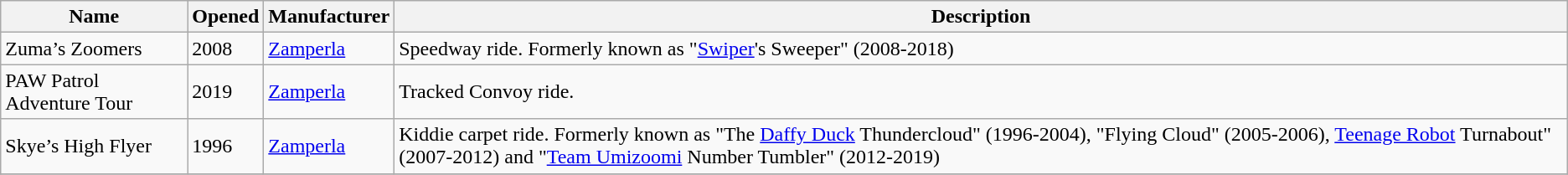<table class="wikitable">
<tr>
<th>Name</th>
<th>Opened</th>
<th>Manufacturer</th>
<th>Description</th>
</tr>
<tr>
<td>Zuma’s Zoomers</td>
<td>2008</td>
<td><a href='#'>Zamperla</a></td>
<td>Speedway ride. Formerly known as "<a href='#'>Swiper</a>'s Sweeper" (2008-2018)</td>
</tr>
<tr>
<td>PAW Patrol Adventure Tour</td>
<td>2019</td>
<td><a href='#'>Zamperla</a></td>
<td>Tracked Convoy ride.</td>
</tr>
<tr>
<td>Skye’s High Flyer</td>
<td>1996</td>
<td><a href='#'>Zamperla</a></td>
<td>Kiddie carpet ride. Formerly known as "The <a href='#'>Daffy Duck</a> Thundercloud" (1996-2004), "Flying Cloud" (2005-2006), <a href='#'>Teenage Robot</a> Turnabout" (2007-2012) and "<a href='#'>Team Umizoomi</a> Number Tumbler" (2012-2019)</td>
</tr>
<tr>
</tr>
</table>
